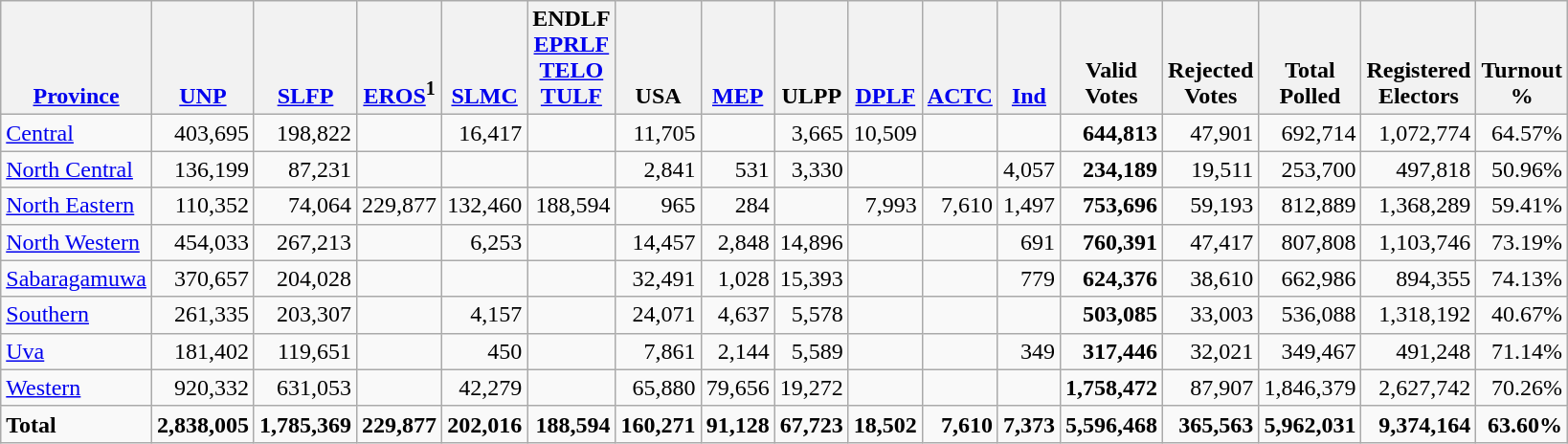<table class="wikitable sortable" border="1" style="text-align:right;">
<tr valign=bottom>
<th><a href='#'>Province</a><br></th>
<th><a href='#'>UNP</a><br></th>
<th><a href='#'>SLFP</a><br></th>
<th><a href='#'>EROS</a><sup>1</sup><br></th>
<th><a href='#'>SLMC</a><br></th>
<th>ENDLF<br><a href='#'>EPRLF</a><br><a href='#'>TELO</a><br><a href='#'>TULF</a><br></th>
<th>USA<br></th>
<th><a href='#'>MEP</a><br></th>
<th>ULPP<br></th>
<th><a href='#'>DPLF</a><br></th>
<th><a href='#'>ACTC</a><br></th>
<th><a href='#'>Ind</a><br></th>
<th>Valid<br>Votes<br></th>
<th>Rejected<br>Votes<br></th>
<th>Total<br>Polled<br></th>
<th>Registered<br>Electors<br></th>
<th>Turnout<br>%<br></th>
</tr>
<tr>
<td align=left><a href='#'>Central</a></td>
<td>403,695</td>
<td>198,822</td>
<td></td>
<td>16,417</td>
<td></td>
<td>11,705</td>
<td></td>
<td>3,665</td>
<td>10,509</td>
<td></td>
<td></td>
<td><strong>644,813</strong></td>
<td>47,901</td>
<td>692,714</td>
<td>1,072,774</td>
<td>64.57%</td>
</tr>
<tr>
<td align=left><a href='#'>North Central</a></td>
<td>136,199</td>
<td>87,231</td>
<td></td>
<td></td>
<td></td>
<td>2,841</td>
<td>531</td>
<td>3,330</td>
<td></td>
<td></td>
<td>4,057</td>
<td><strong>234,189</strong></td>
<td>19,511</td>
<td>253,700</td>
<td>497,818</td>
<td>50.96%</td>
</tr>
<tr>
<td align=left><a href='#'>North Eastern</a></td>
<td>110,352</td>
<td>74,064</td>
<td>229,877</td>
<td>132,460</td>
<td>188,594</td>
<td>965</td>
<td>284</td>
<td></td>
<td>7,993</td>
<td>7,610</td>
<td>1,497</td>
<td><strong>753,696</strong></td>
<td>59,193</td>
<td>812,889</td>
<td>1,368,289</td>
<td>59.41%</td>
</tr>
<tr>
<td align=left><a href='#'>North Western</a></td>
<td>454,033</td>
<td>267,213</td>
<td></td>
<td>6,253</td>
<td></td>
<td>14,457</td>
<td>2,848</td>
<td>14,896</td>
<td></td>
<td></td>
<td>691</td>
<td><strong>760,391</strong></td>
<td>47,417</td>
<td>807,808</td>
<td>1,103,746</td>
<td>73.19%</td>
</tr>
<tr>
<td align=left><a href='#'>Sabaragamuwa</a></td>
<td>370,657</td>
<td>204,028</td>
<td></td>
<td></td>
<td></td>
<td>32,491</td>
<td>1,028</td>
<td>15,393</td>
<td></td>
<td></td>
<td>779</td>
<td><strong>624,376</strong></td>
<td>38,610</td>
<td>662,986</td>
<td>894,355</td>
<td>74.13%</td>
</tr>
<tr>
<td align=left><a href='#'>Southern</a></td>
<td>261,335</td>
<td>203,307</td>
<td></td>
<td>4,157</td>
<td></td>
<td>24,071</td>
<td>4,637</td>
<td>5,578</td>
<td></td>
<td></td>
<td></td>
<td><strong>503,085</strong></td>
<td>33,003</td>
<td>536,088</td>
<td>1,318,192</td>
<td>40.67%</td>
</tr>
<tr>
<td align=left><a href='#'>Uva</a></td>
<td>181,402</td>
<td>119,651</td>
<td></td>
<td>450</td>
<td></td>
<td>7,861</td>
<td>2,144</td>
<td>5,589</td>
<td></td>
<td></td>
<td>349</td>
<td><strong>317,446</strong></td>
<td>32,021</td>
<td>349,467</td>
<td>491,248</td>
<td>71.14%</td>
</tr>
<tr>
<td align=left><a href='#'>Western</a></td>
<td>920,332</td>
<td>631,053</td>
<td></td>
<td>42,279</td>
<td></td>
<td>65,880</td>
<td>79,656</td>
<td>19,272</td>
<td></td>
<td></td>
<td></td>
<td><strong>1,758,472</strong></td>
<td>87,907</td>
<td>1,846,379</td>
<td>2,627,742</td>
<td>70.26%</td>
</tr>
<tr class="sortbottom">
<td align=left><strong>Total</strong></td>
<td><strong>2,838,005</strong></td>
<td><strong>1,785,369</strong></td>
<td><strong>229,877</strong></td>
<td><strong>202,016</strong></td>
<td><strong>188,594</strong></td>
<td><strong>160,271</strong></td>
<td><strong>91,128</strong></td>
<td><strong>67,723</strong></td>
<td><strong>18,502</strong></td>
<td><strong>7,610</strong></td>
<td><strong>7,373</strong></td>
<td><strong>5,596,468</strong></td>
<td><strong>365,563</strong></td>
<td><strong>5,962,031</strong></td>
<td><strong>9,374,164</strong></td>
<td><strong>63.60%</strong></td>
</tr>
</table>
